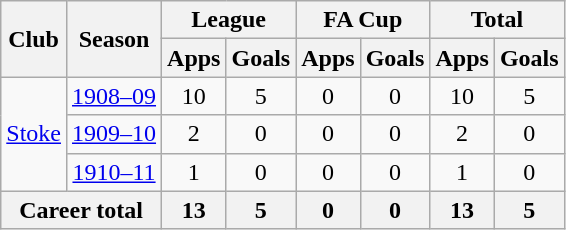<table class="wikitable" style="text-align: center;">
<tr>
<th rowspan="2">Club</th>
<th rowspan="2">Season</th>
<th colspan="2">League</th>
<th colspan="2">FA Cup</th>
<th colspan="2">Total</th>
</tr>
<tr>
<th>Apps</th>
<th>Goals</th>
<th>Apps</th>
<th>Goals</th>
<th>Apps</th>
<th>Goals</th>
</tr>
<tr>
<td rowspan="3"><a href='#'>Stoke</a></td>
<td><a href='#'>1908–09</a></td>
<td>10</td>
<td>5</td>
<td>0</td>
<td>0</td>
<td>10</td>
<td>5</td>
</tr>
<tr>
<td><a href='#'>1909–10</a></td>
<td>2</td>
<td>0</td>
<td>0</td>
<td>0</td>
<td>2</td>
<td>0</td>
</tr>
<tr>
<td><a href='#'>1910–11</a></td>
<td>1</td>
<td>0</td>
<td>0</td>
<td>0</td>
<td>1</td>
<td>0</td>
</tr>
<tr>
<th colspan="2">Career total</th>
<th>13</th>
<th>5</th>
<th>0</th>
<th>0</th>
<th>13</th>
<th>5</th>
</tr>
</table>
